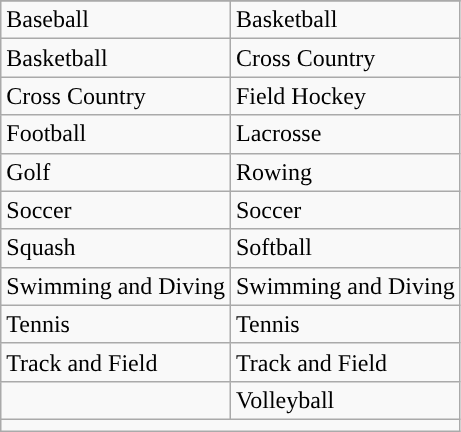<table class="wikitable">
<tr>
</tr>
<tr>
<td>Baseball</td>
<td>Basketball</td>
</tr>
<tr>
<td>Basketball</td>
<td>Cross Country</td>
</tr>
<tr>
<td>Cross Country</td>
<td>Field Hockey</td>
</tr>
<tr>
<td>Football</td>
<td>Lacrosse</td>
</tr>
<tr>
<td>Golf</td>
<td>Rowing</td>
</tr>
<tr>
<td>Soccer</td>
<td>Soccer</td>
</tr>
<tr>
<td>Squash</td>
<td>Softball</td>
</tr>
<tr>
<td>Swimming and Diving</td>
<td>Swimming and Diving</td>
</tr>
<tr>
<td>Tennis</td>
<td>Tennis</td>
</tr>
<tr>
<td>Track and Field</td>
<td>Track and Field</td>
</tr>
<tr>
<td></td>
<td>Volleyball</td>
</tr>
<tr>
<td colspan="2"></td>
</tr>
</table>
